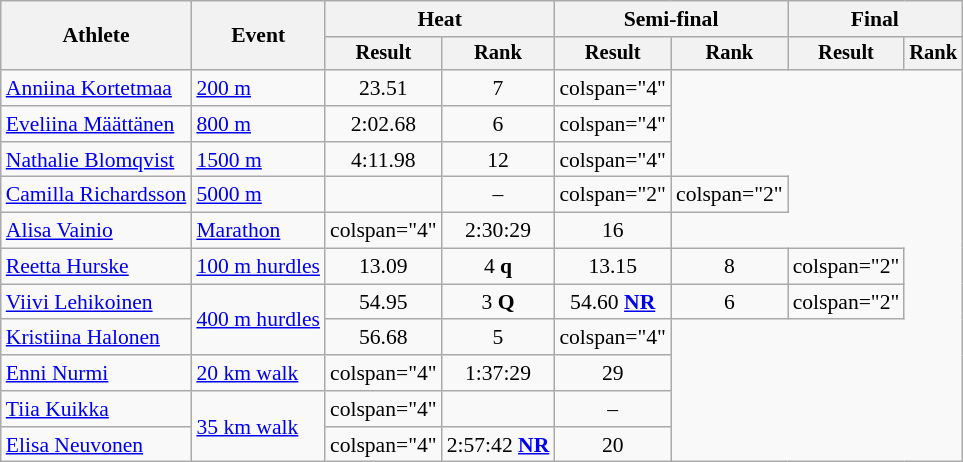<table class="wikitable" style="font-size:90%">
<tr>
<th rowspan="2">Athlete</th>
<th rowspan="2">Event</th>
<th colspan="2">Heat</th>
<th colspan="2">Semi-final</th>
<th colspan="2">Final</th>
</tr>
<tr style="font-size:95%">
<th>Result</th>
<th>Rank</th>
<th>Result</th>
<th>Rank</th>
<th>Result</th>
<th>Rank</th>
</tr>
<tr align=center>
<td align=left><a href='#'>Anniina Kortetmaa</a></td>
<td align=left><a href='#'>200 m</a></td>
<td>23.51</td>
<td>7</td>
<td>colspan="4" </td>
</tr>
<tr align=center>
<td align=left><a href='#'>Eveliina Määttänen</a></td>
<td align=left><a href='#'>800 m</a></td>
<td>2:02.68</td>
<td>6</td>
<td>colspan="4" </td>
</tr>
<tr align=center>
<td align=left><a href='#'>Nathalie Blomqvist</a></td>
<td align=left><a href='#'>1500 m</a></td>
<td>4:11.98</td>
<td>12</td>
<td>colspan="4" </td>
</tr>
<tr align=center>
<td align=left><a href='#'>Camilla Richardsson</a></td>
<td align=left><a href='#'>5000 m</a></td>
<td></td>
<td>–</td>
<td>colspan="2" </td>
<td>colspan="2" </td>
</tr>
<tr align=center>
<td align=left><a href='#'>Alisa Vainio</a></td>
<td align=left><a href='#'>Marathon</a></td>
<td>colspan="4" </td>
<td>2:30:29</td>
<td>16</td>
</tr>
<tr align=center>
<td align=left><a href='#'>Reetta Hurske</a></td>
<td align=left><a href='#'>100 m hurdles</a></td>
<td>13.09</td>
<td>4 <strong>q</strong></td>
<td>13.15</td>
<td>8</td>
<td>colspan="2" </td>
</tr>
<tr align=center>
<td align=left><a href='#'>Viivi Lehikoinen</a></td>
<td rowspan="2" align=left><a href='#'>400 m hurdles</a></td>
<td>54.95</td>
<td>3 <strong>Q</strong></td>
<td>54.60 <strong><a href='#'>NR</a></strong></td>
<td>6</td>
<td>colspan="2" </td>
</tr>
<tr align=center>
<td align=left><a href='#'>Kristiina Halonen</a></td>
<td>56.68 </td>
<td>5</td>
<td>colspan="4" </td>
</tr>
<tr align=center>
<td align=left><a href='#'>Enni Nurmi</a></td>
<td align=left><a href='#'>20 km walk</a></td>
<td>colspan="4" </td>
<td>1:37:29</td>
<td>29</td>
</tr>
<tr align=center>
<td align=left><a href='#'>Tiia Kuikka</a></td>
<td align=left rowspan="2"><a href='#'>35 km walk</a></td>
<td>colspan="4" </td>
<td></td>
<td>–</td>
</tr>
<tr align=center>
<td align=left><a href='#'>Elisa Neuvonen</a></td>
<td>colspan="4" </td>
<td>2:57:42  <strong><a href='#'>NR</a></strong></td>
<td>20</td>
</tr>
</table>
